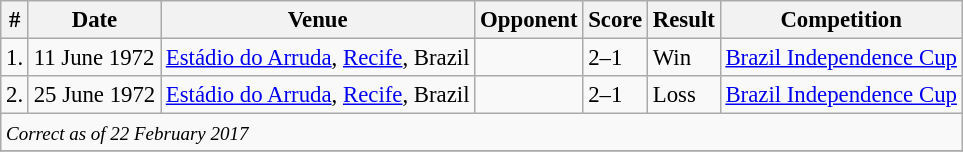<table class="wikitable" style="font-size:95%;">
<tr>
<th>#</th>
<th>Date</th>
<th>Venue</th>
<th>Opponent</th>
<th>Score</th>
<th>Result</th>
<th>Competition</th>
</tr>
<tr>
<td>1.</td>
<td>11 June 1972</td>
<td><a href='#'>Estádio do Arruda</a>, <a href='#'>Recife</a>, Brazil</td>
<td></td>
<td>2–1</td>
<td>Win</td>
<td><a href='#'>Brazil Independence Cup</a></td>
</tr>
<tr>
<td>2.</td>
<td>25 June 1972</td>
<td><a href='#'>Estádio do Arruda</a>, <a href='#'>Recife</a>, Brazil</td>
<td></td>
<td>2–1</td>
<td>Loss</td>
<td><a href='#'>Brazil Independence Cup</a></td>
</tr>
<tr>
<td colspan="15"><small><em>Correct as of 22 February 2017</em></small></td>
</tr>
<tr>
</tr>
</table>
